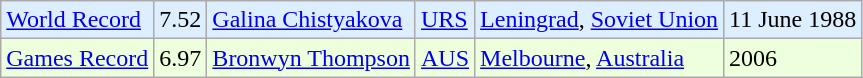<table class="wikitable">
<tr bgcolor = "ddeeff">
<td><a href='#'>World Record</a></td>
<td>7.52</td>
<td><a href='#'>Galina Chistyakova</a></td>
<td><a href='#'>URS</a></td>
<td><a href='#'>Leningrad</a>, <a href='#'>Soviet Union</a></td>
<td>11 June 1988</td>
</tr>
<tr bgcolor = "eeffdd">
<td><a href='#'>Games Record</a></td>
<td>6.97</td>
<td><a href='#'>Bronwyn Thompson</a></td>
<td><a href='#'>AUS</a></td>
<td><a href='#'>Melbourne</a>, <a href='#'>Australia</a></td>
<td>2006</td>
</tr>
</table>
